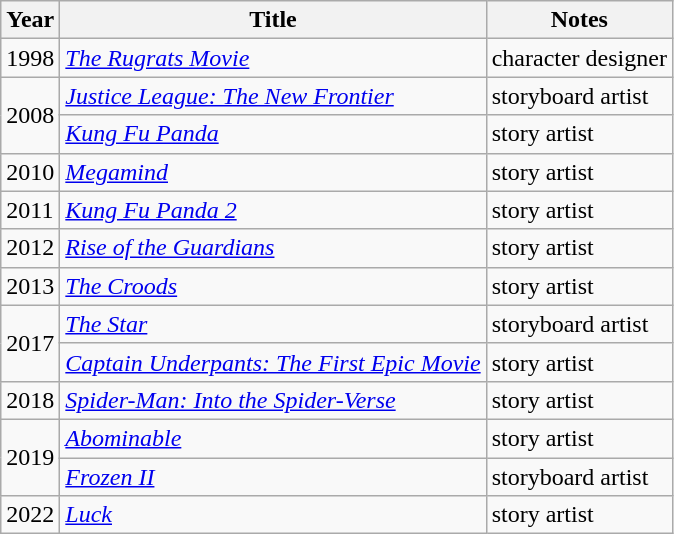<table class="wikitable sortable">
<tr>
<th>Year</th>
<th>Title</th>
<th>Notes</th>
</tr>
<tr>
<td>1998</td>
<td><em><a href='#'>The Rugrats Movie</a></em></td>
<td>character designer</td>
</tr>
<tr>
<td rowspan="2">2008</td>
<td><em><a href='#'>Justice League: The New Frontier</a></em></td>
<td>storyboard artist</td>
</tr>
<tr>
<td><em><a href='#'>Kung Fu Panda</a></em></td>
<td>story artist</td>
</tr>
<tr>
<td>2010</td>
<td><em><a href='#'>Megamind</a></em></td>
<td>story artist</td>
</tr>
<tr>
<td>2011</td>
<td><em><a href='#'>Kung Fu Panda 2</a></em></td>
<td>story artist</td>
</tr>
<tr>
<td>2012</td>
<td><em><a href='#'>Rise of the Guardians</a></em></td>
<td>story artist</td>
</tr>
<tr>
<td>2013</td>
<td><em><a href='#'>The Croods</a></em></td>
<td>story artist</td>
</tr>
<tr>
<td rowspan="2">2017</td>
<td><em><a href='#'>The Star</a></em></td>
<td>storyboard artist</td>
</tr>
<tr>
<td><em><a href='#'>Captain Underpants: The First Epic Movie</a></em></td>
<td>story artist</td>
</tr>
<tr>
<td>2018</td>
<td><em><a href='#'>Spider-Man: Into the Spider-Verse</a></em></td>
<td>story artist</td>
</tr>
<tr>
<td rowspan="2">2019</td>
<td><em><a href='#'>Abominable</a></em></td>
<td>story artist</td>
</tr>
<tr>
<td><em><a href='#'>Frozen II</a></em></td>
<td>storyboard artist</td>
</tr>
<tr>
<td>2022</td>
<td><em><a href='#'>Luck</a></em></td>
<td>story artist</td>
</tr>
</table>
